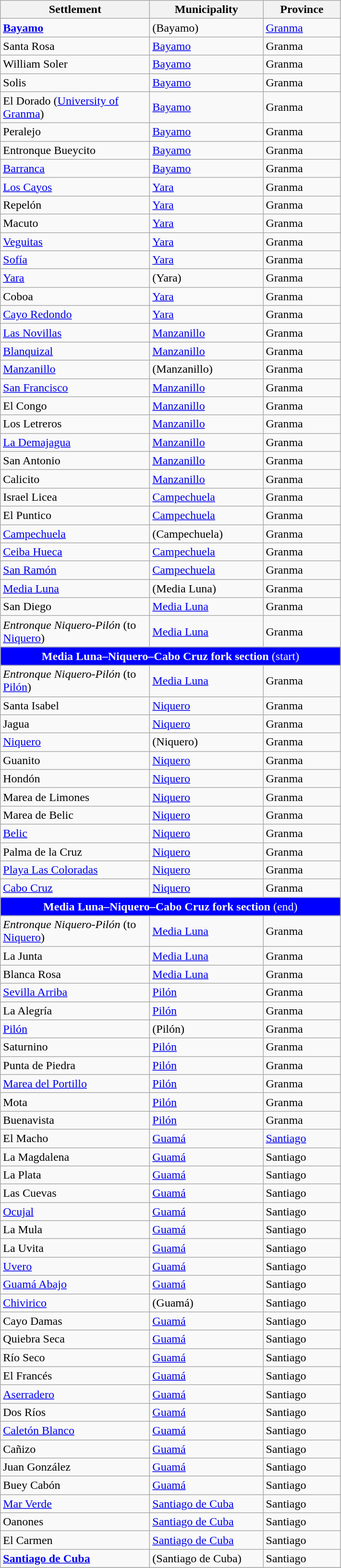<table class="wikitable sortable">
<tr>
<th width="200px">Settlement</th>
<th width="150px">Municipality</th>
<th width="100px">Province</th>
</tr>
<tr>
<td><strong><a href='#'>Bayamo</a></strong></td>
<td>(Bayamo)</td>
<td><a href='#'>Granma</a></td>
</tr>
<tr>
<td>Santa Rosa </td>
<td><a href='#'>Bayamo</a></td>
<td>Granma</td>
</tr>
<tr>
<td>William Soler </td>
<td><a href='#'>Bayamo</a></td>
<td>Granma</td>
</tr>
<tr>
<td>Solis</td>
<td><a href='#'>Bayamo</a></td>
<td>Granma</td>
</tr>
<tr>
<td>El Dorado (<a href='#'>University of Granma</a>)</td>
<td><a href='#'>Bayamo</a></td>
<td>Granma</td>
</tr>
<tr>
<td>Peralejo</td>
<td><a href='#'>Bayamo</a></td>
<td>Granma</td>
</tr>
<tr>
<td>Entronque Bueycito </td>
<td><a href='#'>Bayamo</a></td>
<td>Granma</td>
</tr>
<tr>
<td><a href='#'>Barranca</a> </td>
<td><a href='#'>Bayamo</a></td>
<td>Granma</td>
</tr>
<tr>
<td><a href='#'>Los Cayos</a></td>
<td><a href='#'>Yara</a></td>
<td>Granma</td>
</tr>
<tr>
<td>Repelón</td>
<td><a href='#'>Yara</a></td>
<td>Granma</td>
</tr>
<tr>
<td>Macuto</td>
<td><a href='#'>Yara</a></td>
<td>Granma</td>
</tr>
<tr>
<td><a href='#'>Veguitas</a></td>
<td><a href='#'>Yara</a></td>
<td>Granma</td>
</tr>
<tr>
<td><a href='#'>Sofía</a> </td>
<td><a href='#'>Yara</a></td>
<td>Granma</td>
</tr>
<tr>
<td><a href='#'>Yara</a></td>
<td>(Yara)</td>
<td>Granma</td>
</tr>
<tr>
<td>Coboa</td>
<td><a href='#'>Yara</a></td>
<td>Granma</td>
</tr>
<tr>
<td><a href='#'>Cayo Redondo</a></td>
<td><a href='#'>Yara</a></td>
<td>Granma</td>
</tr>
<tr>
<td><a href='#'>Las Novillas</a></td>
<td><a href='#'>Manzanillo</a></td>
<td>Granma</td>
</tr>
<tr>
<td><a href='#'>Blanquizal</a></td>
<td><a href='#'>Manzanillo</a></td>
<td>Granma</td>
</tr>
<tr>
<td><a href='#'>Manzanillo</a></td>
<td>(Manzanillo)</td>
<td>Granma</td>
</tr>
<tr>
<td><a href='#'>San Francisco</a></td>
<td><a href='#'>Manzanillo</a></td>
<td>Granma</td>
</tr>
<tr>
<td>El Congo</td>
<td><a href='#'>Manzanillo</a></td>
<td>Granma</td>
</tr>
<tr>
<td>Los Letreros</td>
<td><a href='#'>Manzanillo</a></td>
<td>Granma</td>
</tr>
<tr>
<td><a href='#'>La Demajagua</a> </td>
<td><a href='#'>Manzanillo</a></td>
<td>Granma</td>
</tr>
<tr>
<td>San Antonio</td>
<td><a href='#'>Manzanillo</a></td>
<td>Granma</td>
</tr>
<tr>
<td>Calicito </td>
<td><a href='#'>Manzanillo</a></td>
<td>Granma</td>
</tr>
<tr>
<td>Israel Licea</td>
<td><a href='#'>Campechuela</a></td>
<td>Granma</td>
</tr>
<tr>
<td>El Puntico</td>
<td><a href='#'>Campechuela</a></td>
<td>Granma</td>
</tr>
<tr>
<td><a href='#'>Campechuela</a></td>
<td>(Campechuela)</td>
<td>Granma</td>
</tr>
<tr>
<td><a href='#'>Ceiba Hueca</a></td>
<td><a href='#'>Campechuela</a></td>
<td>Granma</td>
</tr>
<tr>
<td><a href='#'>San Ramón</a></td>
<td><a href='#'>Campechuela</a></td>
<td>Granma</td>
</tr>
<tr>
<td><a href='#'>Media Luna</a></td>
<td>(Media Luna)</td>
<td>Granma</td>
</tr>
<tr>
<td>San Diego</td>
<td><a href='#'>Media Luna</a></td>
<td>Granma</td>
</tr>
<tr>
<td><em>Entronque Niquero-Pilón</em> (to <a href='#'>Niquero</a>)</td>
<td><a href='#'>Media Luna</a></td>
<td>Granma</td>
</tr>
<tr align="center" bgcolor="blue" style="color: white;font-size:100%;">
<td colspan="3"> <strong>Media Luna–Niquero–Cabo Cruz fork section</strong>  (start)</td>
</tr>
<tr>
<td><em>Entronque Niquero-Pilón</em> (to <a href='#'>Pilón</a>)</td>
<td><a href='#'>Media Luna</a></td>
<td>Granma</td>
</tr>
<tr>
<td>Santa Isabel</td>
<td><a href='#'>Niquero</a></td>
<td>Granma</td>
</tr>
<tr>
<td>Jagua</td>
<td><a href='#'>Niquero</a></td>
<td>Granma</td>
</tr>
<tr>
<td><a href='#'>Niquero</a></td>
<td>(Niquero)</td>
<td>Granma</td>
</tr>
<tr>
<td>Guanito</td>
<td><a href='#'>Niquero</a></td>
<td>Granma</td>
</tr>
<tr>
<td>Hondón</td>
<td><a href='#'>Niquero</a></td>
<td>Granma</td>
</tr>
<tr>
<td>Marea de Limones</td>
<td><a href='#'>Niquero</a></td>
<td>Granma</td>
</tr>
<tr>
<td>Marea de Belic</td>
<td><a href='#'>Niquero</a></td>
<td>Granma</td>
</tr>
<tr>
<td><a href='#'>Belic</a></td>
<td><a href='#'>Niquero</a></td>
<td>Granma</td>
</tr>
<tr>
<td>Palma de la Cruz</td>
<td><a href='#'>Niquero</a></td>
<td>Granma</td>
</tr>
<tr>
<td><a href='#'>Playa Las Coloradas</a></td>
<td><a href='#'>Niquero</a></td>
<td>Granma</td>
</tr>
<tr>
<td><a href='#'>Cabo Cruz</a></td>
<td><a href='#'>Niquero</a></td>
<td>Granma</td>
</tr>
<tr align="center" bgcolor="blue" style="color: white;font-size:100%;">
<td colspan="3"> <strong>Media Luna–Niquero–Cabo Cruz fork section</strong>  (end)</td>
</tr>
<tr>
<td><em>Entronque Niquero-Pilón</em> (to <a href='#'>Niquero</a>)</td>
<td><a href='#'>Media Luna</a></td>
<td>Granma</td>
</tr>
<tr>
<td>La Junta</td>
<td><a href='#'>Media Luna</a></td>
<td>Granma</td>
</tr>
<tr>
<td>Blanca Rosa</td>
<td><a href='#'>Media Luna</a></td>
<td>Granma</td>
</tr>
<tr>
<td><a href='#'>Sevilla Arriba</a></td>
<td><a href='#'>Pilón</a></td>
<td>Granma</td>
</tr>
<tr>
<td>La Alegría</td>
<td><a href='#'>Pilón</a></td>
<td>Granma</td>
</tr>
<tr>
<td><a href='#'>Pilón</a></td>
<td>(Pilón)</td>
<td>Granma</td>
</tr>
<tr>
<td>Saturnino</td>
<td><a href='#'>Pilón</a></td>
<td>Granma</td>
</tr>
<tr>
<td>Punta de Piedra</td>
<td><a href='#'>Pilón</a></td>
<td>Granma</td>
</tr>
<tr>
<td><a href='#'>Marea del Portillo</a></td>
<td><a href='#'>Pilón</a></td>
<td>Granma</td>
</tr>
<tr>
<td>Mota</td>
<td><a href='#'>Pilón</a></td>
<td>Granma</td>
</tr>
<tr>
<td>Buenavista </td>
<td><a href='#'>Pilón</a></td>
<td>Granma</td>
</tr>
<tr>
<td>El Macho</td>
<td><a href='#'>Guamá</a></td>
<td><a href='#'>Santiago</a></td>
</tr>
<tr>
<td>La Magdalena</td>
<td><a href='#'>Guamá</a></td>
<td>Santiago</td>
</tr>
<tr>
<td>La Plata</td>
<td><a href='#'>Guamá</a></td>
<td>Santiago</td>
</tr>
<tr>
<td>Las Cuevas</td>
<td><a href='#'>Guamá</a></td>
<td>Santiago</td>
</tr>
<tr>
<td><a href='#'>Ocujal</a></td>
<td><a href='#'>Guamá</a></td>
<td>Santiago</td>
</tr>
<tr>
<td>La Mula</td>
<td><a href='#'>Guamá</a></td>
<td>Santiago</td>
</tr>
<tr>
<td>La Uvita</td>
<td><a href='#'>Guamá</a></td>
<td>Santiago</td>
</tr>
<tr>
<td><a href='#'>Uvero</a></td>
<td><a href='#'>Guamá</a></td>
<td>Santiago</td>
</tr>
<tr>
<td><a href='#'>Guamá Abajo</a></td>
<td><a href='#'>Guamá</a></td>
<td>Santiago</td>
</tr>
<tr>
<td><a href='#'>Chivirico</a></td>
<td>(Guamá)</td>
<td>Santiago</td>
</tr>
<tr>
<td>Cayo Damas</td>
<td><a href='#'>Guamá</a></td>
<td>Santiago</td>
</tr>
<tr>
<td>Quiebra Seca</td>
<td><a href='#'>Guamá</a></td>
<td>Santiago</td>
</tr>
<tr>
<td>Río Seco</td>
<td><a href='#'>Guamá</a></td>
<td>Santiago</td>
</tr>
<tr>
<td>El Francés</td>
<td><a href='#'>Guamá</a></td>
<td>Santiago</td>
</tr>
<tr>
<td><a href='#'>Aserradero</a></td>
<td><a href='#'>Guamá</a></td>
<td>Santiago</td>
</tr>
<tr>
<td>Dos Ríos</td>
<td><a href='#'>Guamá</a></td>
<td>Santiago</td>
</tr>
<tr>
<td><a href='#'>Caletón Blanco</a></td>
<td><a href='#'>Guamá</a></td>
<td>Santiago</td>
</tr>
<tr>
<td>Cañizo</td>
<td><a href='#'>Guamá</a></td>
<td>Santiago</td>
</tr>
<tr>
<td>Juan González</td>
<td><a href='#'>Guamá</a></td>
<td>Santiago</td>
</tr>
<tr>
<td>Buey Cabón</td>
<td><a href='#'>Guamá</a></td>
<td>Santiago</td>
</tr>
<tr>
<td><a href='#'>Mar Verde</a></td>
<td><a href='#'>Santiago de Cuba</a></td>
<td>Santiago</td>
</tr>
<tr>
<td>Oanones</td>
<td><a href='#'>Santiago de Cuba</a></td>
<td>Santiago</td>
</tr>
<tr>
<td>El Carmen </td>
<td><a href='#'>Santiago de Cuba</a></td>
<td>Santiago</td>
</tr>
<tr>
<td><strong><a href='#'>Santiago de Cuba</a></strong></td>
<td>(Santiago de Cuba)</td>
<td>Santiago</td>
</tr>
<tr>
</tr>
</table>
